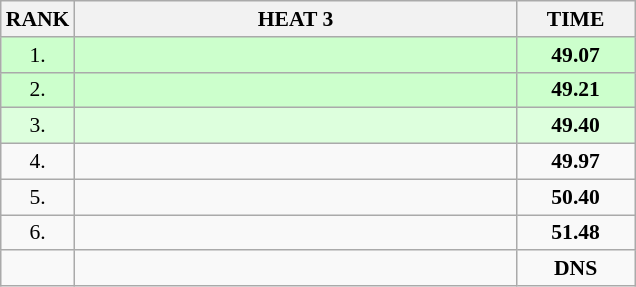<table class="wikitable" style="border-collapse: collapse; font-size: 90%;">
<tr>
<th>RANK</th>
<th style="width: 20em">HEAT 3</th>
<th style="width: 5em">TIME</th>
</tr>
<tr style="background:#ccffcc;">
<td align="center">1.</td>
<td></td>
<td align="center"><strong>49.07</strong></td>
</tr>
<tr style="background:#ccffcc;">
<td align="center">2.</td>
<td></td>
<td align="center"><strong>49.21</strong></td>
</tr>
<tr style="background:#ddffdd;">
<td align="center">3.</td>
<td></td>
<td align="center"><strong>49.40</strong></td>
</tr>
<tr>
<td align="center">4.</td>
<td></td>
<td align="center"><strong>49.97</strong></td>
</tr>
<tr>
<td align="center">5.</td>
<td></td>
<td align="center"><strong>50.40</strong></td>
</tr>
<tr>
<td align="center">6.</td>
<td></td>
<td align="center"><strong>51.48</strong></td>
</tr>
<tr>
<td align="center"></td>
<td></td>
<td align="center"><strong>DNS</strong></td>
</tr>
</table>
